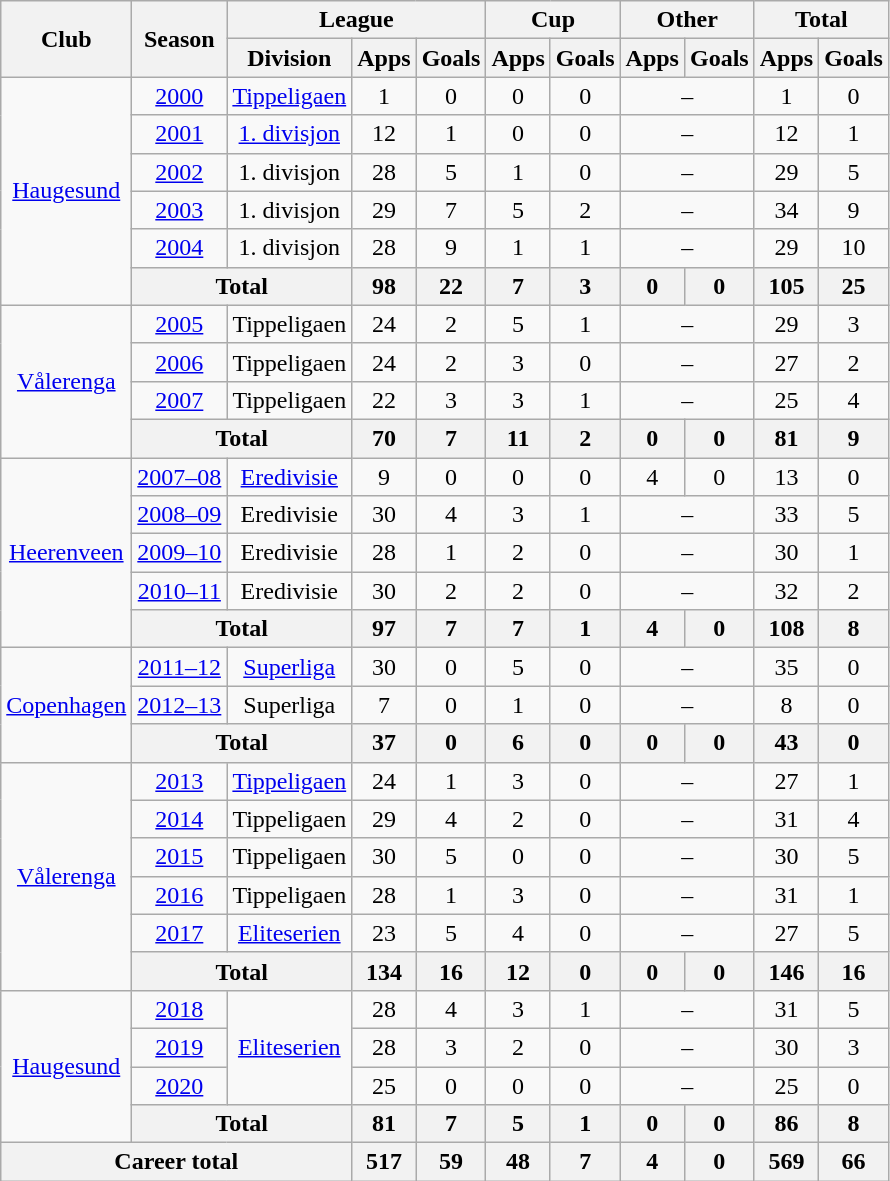<table class="wikitable" style="text-align: center">
<tr>
<th rowspan="2">Club</th>
<th rowspan="2">Season</th>
<th colspan="3">League</th>
<th colspan="2">Cup</th>
<th colspan="2">Other</th>
<th colspan="2">Total</th>
</tr>
<tr>
<th>Division</th>
<th>Apps</th>
<th>Goals</th>
<th>Apps</th>
<th>Goals</th>
<th>Apps</th>
<th>Goals</th>
<th>Apps</th>
<th>Goals</th>
</tr>
<tr>
<td rowspan="6"><a href='#'>Haugesund</a></td>
<td><a href='#'>2000</a></td>
<td><a href='#'>Tippeligaen</a></td>
<td>1</td>
<td>0</td>
<td>0</td>
<td>0</td>
<td colspan="2">–</td>
<td>1</td>
<td>0</td>
</tr>
<tr>
<td><a href='#'>2001</a></td>
<td><a href='#'>1. divisjon</a></td>
<td>12</td>
<td>1</td>
<td>0</td>
<td>0</td>
<td colspan="2">–</td>
<td>12</td>
<td>1</td>
</tr>
<tr>
<td><a href='#'>2002</a></td>
<td>1. divisjon</td>
<td>28</td>
<td>5</td>
<td>1</td>
<td>0</td>
<td colspan="2">–</td>
<td>29</td>
<td>5</td>
</tr>
<tr>
<td><a href='#'>2003</a></td>
<td>1. divisjon</td>
<td>29</td>
<td>7</td>
<td>5</td>
<td>2</td>
<td colspan="2">–</td>
<td>34</td>
<td>9</td>
</tr>
<tr>
<td><a href='#'>2004</a></td>
<td>1. divisjon</td>
<td>28</td>
<td>9</td>
<td>1</td>
<td>1</td>
<td colspan="2">–</td>
<td>29</td>
<td>10</td>
</tr>
<tr>
<th colspan="2">Total</th>
<th>98</th>
<th>22</th>
<th>7</th>
<th>3</th>
<th>0</th>
<th>0</th>
<th>105</th>
<th>25</th>
</tr>
<tr>
<td rowspan="4"><a href='#'>Vålerenga</a></td>
<td><a href='#'>2005</a></td>
<td>Tippeligaen</td>
<td>24</td>
<td>2</td>
<td>5</td>
<td>1</td>
<td colspan="2">–</td>
<td>29</td>
<td>3</td>
</tr>
<tr>
<td><a href='#'>2006</a></td>
<td>Tippeligaen</td>
<td>24</td>
<td>2</td>
<td>3</td>
<td>0</td>
<td colspan="2">–</td>
<td>27</td>
<td>2</td>
</tr>
<tr>
<td><a href='#'>2007</a></td>
<td>Tippeligaen</td>
<td>22</td>
<td>3</td>
<td>3</td>
<td>1</td>
<td colspan="2">–</td>
<td>25</td>
<td>4</td>
</tr>
<tr>
<th colspan="2">Total</th>
<th>70</th>
<th>7</th>
<th>11</th>
<th>2</th>
<th>0</th>
<th>0</th>
<th>81</th>
<th>9</th>
</tr>
<tr>
<td rowspan="5"><a href='#'>Heerenveen</a></td>
<td><a href='#'>2007–08</a></td>
<td><a href='#'>Eredivisie</a></td>
<td>9</td>
<td>0</td>
<td>0</td>
<td>0</td>
<td>4</td>
<td>0</td>
<td>13</td>
<td>0</td>
</tr>
<tr>
<td><a href='#'>2008–09</a></td>
<td>Eredivisie</td>
<td>30</td>
<td>4</td>
<td>3</td>
<td>1</td>
<td colspan="2">–</td>
<td>33</td>
<td>5</td>
</tr>
<tr>
<td><a href='#'>2009–10</a></td>
<td>Eredivisie</td>
<td>28</td>
<td>1</td>
<td>2</td>
<td>0</td>
<td colspan="2">–</td>
<td>30</td>
<td>1</td>
</tr>
<tr>
<td><a href='#'>2010–11</a></td>
<td>Eredivisie</td>
<td>30</td>
<td>2</td>
<td>2</td>
<td>0</td>
<td colspan="2">–</td>
<td>32</td>
<td>2</td>
</tr>
<tr>
<th colspan="2">Total</th>
<th>97</th>
<th>7</th>
<th>7</th>
<th>1</th>
<th>4</th>
<th>0</th>
<th>108</th>
<th>8</th>
</tr>
<tr>
<td rowspan="3"><a href='#'>Copenhagen</a></td>
<td><a href='#'>2011–12</a></td>
<td><a href='#'>Superliga</a></td>
<td>30</td>
<td>0</td>
<td>5</td>
<td>0</td>
<td colspan="2">–</td>
<td>35</td>
<td>0</td>
</tr>
<tr>
<td><a href='#'>2012–13</a></td>
<td>Superliga</td>
<td>7</td>
<td>0</td>
<td>1</td>
<td>0</td>
<td colspan="2">–</td>
<td>8</td>
<td>0</td>
</tr>
<tr>
<th colspan="2">Total</th>
<th>37</th>
<th>0</th>
<th>6</th>
<th>0</th>
<th>0</th>
<th>0</th>
<th>43</th>
<th>0</th>
</tr>
<tr>
<td rowspan="6"><a href='#'>Vålerenga</a></td>
<td><a href='#'>2013</a></td>
<td><a href='#'>Tippeligaen</a></td>
<td>24</td>
<td>1</td>
<td>3</td>
<td>0</td>
<td colspan="2">–</td>
<td>27</td>
<td>1</td>
</tr>
<tr>
<td><a href='#'>2014</a></td>
<td>Tippeligaen</td>
<td>29</td>
<td>4</td>
<td>2</td>
<td>0</td>
<td colspan="2">–</td>
<td>31</td>
<td>4</td>
</tr>
<tr>
<td><a href='#'>2015</a></td>
<td>Tippeligaen</td>
<td>30</td>
<td>5</td>
<td>0</td>
<td>0</td>
<td colspan="2">–</td>
<td>30</td>
<td>5</td>
</tr>
<tr>
<td><a href='#'>2016</a></td>
<td>Tippeligaen</td>
<td>28</td>
<td>1</td>
<td>3</td>
<td>0</td>
<td colspan="2">–</td>
<td>31</td>
<td>1</td>
</tr>
<tr>
<td><a href='#'>2017</a></td>
<td><a href='#'>Eliteserien</a></td>
<td>23</td>
<td>5</td>
<td>4</td>
<td>0</td>
<td colspan="2">–</td>
<td>27</td>
<td>5</td>
</tr>
<tr>
<th colspan="2">Total</th>
<th>134</th>
<th>16</th>
<th>12</th>
<th>0</th>
<th>0</th>
<th>0</th>
<th>146</th>
<th>16</th>
</tr>
<tr>
<td rowspan="4"><a href='#'>Haugesund</a></td>
<td><a href='#'>2018</a></td>
<td rowspan="3"><a href='#'>Eliteserien</a></td>
<td>28</td>
<td>4</td>
<td>3</td>
<td>1</td>
<td colspan="2">–</td>
<td>31</td>
<td>5</td>
</tr>
<tr>
<td><a href='#'>2019</a></td>
<td>28</td>
<td>3</td>
<td>2</td>
<td>0</td>
<td colspan="2">–</td>
<td>30</td>
<td>3</td>
</tr>
<tr>
<td><a href='#'>2020</a></td>
<td>25</td>
<td>0</td>
<td>0</td>
<td>0</td>
<td colspan="2">–</td>
<td>25</td>
<td>0</td>
</tr>
<tr>
<th colspan="2">Total</th>
<th>81</th>
<th>7</th>
<th>5</th>
<th>1</th>
<th>0</th>
<th>0</th>
<th>86</th>
<th>8</th>
</tr>
<tr>
<th colspan="3">Career total</th>
<th>517</th>
<th>59</th>
<th>48</th>
<th>7</th>
<th>4</th>
<th>0</th>
<th>569</th>
<th>66</th>
</tr>
</table>
